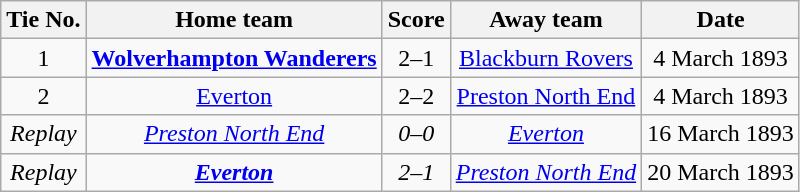<table class="wikitable" style="text-align: center">
<tr>
<th>Tie No.</th>
<th>Home team</th>
<th>Score</th>
<th>Away team</th>
<th>Date</th>
</tr>
<tr>
<td>1</td>
<td><strong><a href='#'>Wolverhampton Wanderers</a></strong></td>
<td>2–1</td>
<td><a href='#'>Blackburn Rovers</a></td>
<td>4 March 1893</td>
</tr>
<tr>
<td>2</td>
<td><a href='#'>Everton</a></td>
<td>2–2</td>
<td><a href='#'>Preston North End</a></td>
<td>4 March 1893</td>
</tr>
<tr>
<td><em>Replay</em></td>
<td><em><a href='#'>Preston North End</a></em></td>
<td><em>0–0</em></td>
<td><em><a href='#'>Everton</a></em></td>
<td>16 March 1893</td>
</tr>
<tr>
<td><em>Replay</em></td>
<td><strong><em><a href='#'>Everton</a></em></strong></td>
<td><em>2–1</em></td>
<td><em><a href='#'>Preston North End</a></em></td>
<td>20 March 1893</td>
</tr>
</table>
